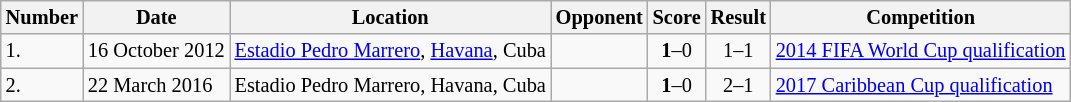<table class="wikitable" style="font-size:85%;">
<tr>
<th>Number</th>
<th>Date</th>
<th>Location</th>
<th>Opponent</th>
<th>Score</th>
<th>Result</th>
<th>Competition</th>
</tr>
<tr>
<td>1.</td>
<td>16 October 2012</td>
<td><a href='#'>Estadio Pedro Marrero</a>, <a href='#'>Havana</a>, Cuba</td>
<td></td>
<td align=center><strong>1</strong>–0</td>
<td align=center>1–1</td>
<td><a href='#'>2014 FIFA World Cup qualification</a></td>
</tr>
<tr>
<td>2.</td>
<td>22 March 2016</td>
<td>Estadio Pedro Marrero, Havana, Cuba</td>
<td></td>
<td align=center><strong>1</strong>–0</td>
<td align=center>2–1</td>
<td><a href='#'>2017 Caribbean Cup qualification</a></td>
</tr>
</table>
